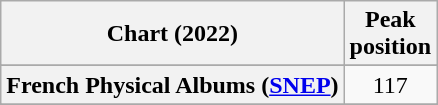<table class="wikitable sortable plainrowheaders" style="text-align:center">
<tr>
<th scope="col">Chart (2022)</th>
<th scope="col">Peak<br>position</th>
</tr>
<tr>
</tr>
<tr>
</tr>
<tr>
</tr>
<tr>
</tr>
<tr>
<th scope="row">French Physical Albums (<a href='#'>SNEP</a>)</th>
<td>117</td>
</tr>
<tr>
</tr>
<tr>
</tr>
<tr>
</tr>
<tr>
</tr>
<tr>
</tr>
<tr>
</tr>
<tr>
</tr>
</table>
